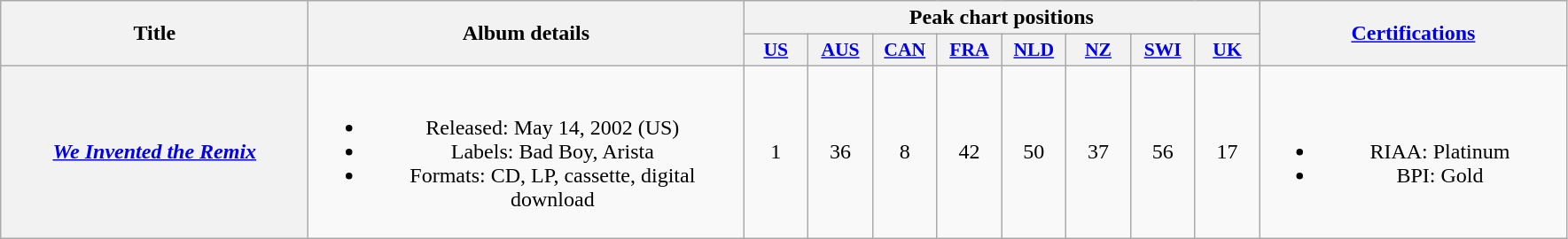<table class="wikitable plainrowheaders" style="text-align:center;">
<tr>
<th scope="col" rowspan="2" style="width:14em;">Title</th>
<th scope="col" rowspan="2" style="width:20em;">Album details</th>
<th scope="col" colspan="8">Peak chart positions</th>
<th scope="col" rowspan="2" style="width:14em;"><a href='#'>Certifications</a></th>
</tr>
<tr>
<th scope="col" style="width:2.9em;font-size:90%;"><a href='#'>US</a><br></th>
<th scope="col" style="width:2.9em;font-size:90%;"><a href='#'>AUS</a><br></th>
<th scope="col" style="width:2.9em;font-size:90%;"><a href='#'>CAN</a><br></th>
<th scope="col" style="width:2.9em;font-size:90%;"><a href='#'>FRA</a><br></th>
<th scope="col" style="width:2.9em;font-size:90%;"><a href='#'>NLD</a><br></th>
<th scope="col" style="width:2.9em;font-size:90%;"><a href='#'>NZ</a><br></th>
<th scope="col" style="width:2.9em;font-size:90%;"><a href='#'>SWI</a><br></th>
<th scope="col" style="width:2.9em;font-size:90%;"><a href='#'>UK</a><br></th>
</tr>
<tr>
<th scope="row"><em><a href='#'>We Invented the Remix</a></em></th>
<td><br><ul><li>Released: May 14, 2002 <span>(US)</span></li><li>Labels: Bad Boy, Arista</li><li>Formats: CD, LP, cassette, digital download</li></ul></td>
<td>1</td>
<td>36</td>
<td>8</td>
<td>42</td>
<td>50</td>
<td>37</td>
<td>56</td>
<td>17</td>
<td><br><ul><li>RIAA: Platinum</li><li>BPI: Gold</li></ul></td>
</tr>
</table>
